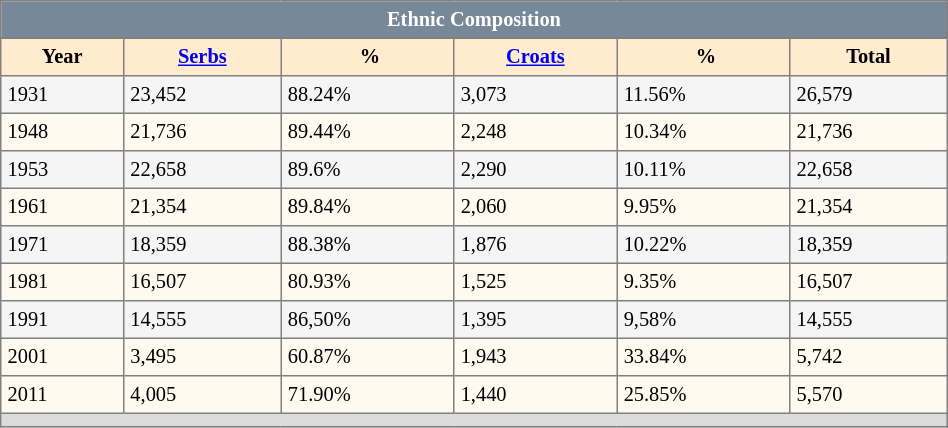<table border="2" cellspacing="0" cellpadding="4" rules="all" width="50%" style="clear:all; margin:5px 0 0em 0em; border-style: solid; border-width: 1px; border-collapse:collapse; font-size:85%; empty-cells:show">
<tr>
<td colspan="12" align="center" style="background:#778899; color:white"><strong>Ethnic Composition</strong></td>
</tr>
<tr>
</tr>
<tr bgcolor="#FFEBCD">
<th>Year</th>
<th><a href='#'>Serbs</a></th>
<th> %</th>
<th><a href='#'>Croats</a></th>
<th> %</th>
<th>Total</th>
</tr>
<tr bgcolor="#f5f5f5">
<td>1931</td>
<td>23,452</td>
<td>88.24%</td>
<td>3,073</td>
<td>11.56%</td>
<td>26,579</td>
</tr>
<tr bgcolor="#fffaf0">
<td>1948</td>
<td>21,736</td>
<td>89.44%</td>
<td>2,248</td>
<td>10.34%</td>
<td>21,736</td>
</tr>
<tr bgcolor="#f5f5f5">
<td>1953</td>
<td>22,658</td>
<td>89.6%</td>
<td>2,290</td>
<td>10.11%</td>
<td>22,658</td>
</tr>
<tr bgcolor="#fffaf0">
<td>1961</td>
<td>21,354</td>
<td>89.84%</td>
<td>2,060</td>
<td>9.95%</td>
<td>21,354</td>
</tr>
<tr bgcolor="#f5f5f5">
<td>1971</td>
<td>18,359</td>
<td>88.38%</td>
<td>1,876</td>
<td>10.22%</td>
<td>18,359</td>
</tr>
<tr bgcolor="#fffaf0">
<td>1981</td>
<td>16,507</td>
<td>80.93%</td>
<td>1,525</td>
<td>9.35%</td>
<td>16,507</td>
</tr>
<tr bgcolor="#f5f5f5">
<td>1991</td>
<td>14,555</td>
<td>86,50%</td>
<td>1,395</td>
<td>9,58%</td>
<td>14,555</td>
</tr>
<tr bgcolor="#fffaf0">
<td>2001</td>
<td>3,495</td>
<td>60.87%</td>
<td>1,943</td>
<td>33.84%</td>
<td>5,742</td>
</tr>
<tr bgcolor="#fffaf0">
<td>2011</td>
<td>4,005</td>
<td>71.90%</td>
<td>1,440</td>
<td>25.85%</td>
<td>5,570</td>
</tr>
<tr>
<td colspan="12" align="center" style="background:#dcdcdc;"><small></small></td>
</tr>
</table>
